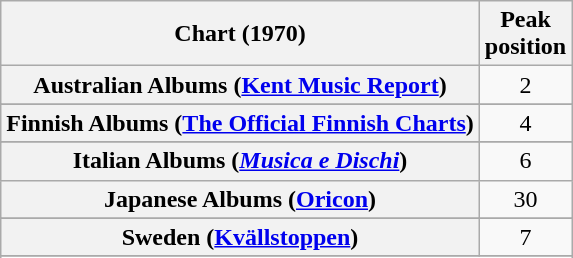<table class="wikitable sortable plainrowheaders">
<tr>
<th>Chart (1970)</th>
<th>Peak<br>position</th>
</tr>
<tr>
<th scope="row">Australian Albums (<a href='#'>Kent Music Report</a>)</th>
<td align="center">2</td>
</tr>
<tr>
</tr>
<tr>
</tr>
<tr>
<th scope="row">Finnish Albums (<a href='#'>The Official Finnish Charts</a>)</th>
<td align="center">4</td>
</tr>
<tr>
</tr>
<tr>
<th scope="row">Italian Albums (<em><a href='#'>Musica e Dischi</a></em>)</th>
<td align="center">6</td>
</tr>
<tr>
<th scope="row">Japanese Albums (<a href='#'>Oricon</a>)</th>
<td align="center">30</td>
</tr>
<tr>
</tr>
<tr>
<th scope="row">Sweden (<a href='#'>Kvällstoppen</a>)</th>
<td align="center">7</td>
</tr>
<tr>
</tr>
<tr>
</tr>
</table>
